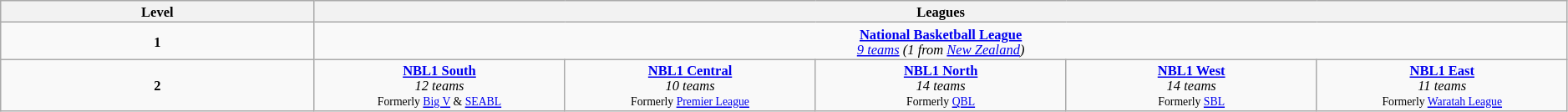<table class="wikitable" style="text-align: center; font-size: 11px;" width="99%;">
<tr>
<th>Level</th>
<th colspan=6>Leagues</th>
</tr>
<tr>
<td><strong>1</strong></td>
<td colspan=6><strong><a href='#'>National Basketball League</a></strong><br><em><a href='#'>9 teams</a> (1 from <a href='#'>New Zealand</a>)</em></td>
</tr>
<tr>
<td rowspan=2><strong>2</strong></td>
<td width="16%" rowspan=2><strong><a href='#'>NBL1 South</a></strong><br><em>12 teams</em><br><small> Formerly <a href='#'>Big V</a> & <a href='#'>SEABL</a></small></td>
<td width="16%" rowspan=2><strong><a href='#'>NBL1 Central</a></strong><br><em>10 teams</em><br><small> Formerly <a href='#'>Premier League</a></small></td>
<td width="16%" rowspan=2><strong><a href='#'>NBL1 North</a></strong><br><em>14 teams</em> <br><small> Formerly <a href='#'>QBL</a></small></td>
<td width="16%" rowspan=2><strong><a href='#'>NBL1 West</a></strong><br><em>14 teams</em> <br><small> Formerly <a href='#'>SBL</a></small></td>
<td width="16%" rowspan=2><strong><a href='#'>NBL1 East</a></strong><br><em>11 teams</em> <br><small> Formerly <a href='#'>Waratah League</a></small></td>
</tr>
</table>
